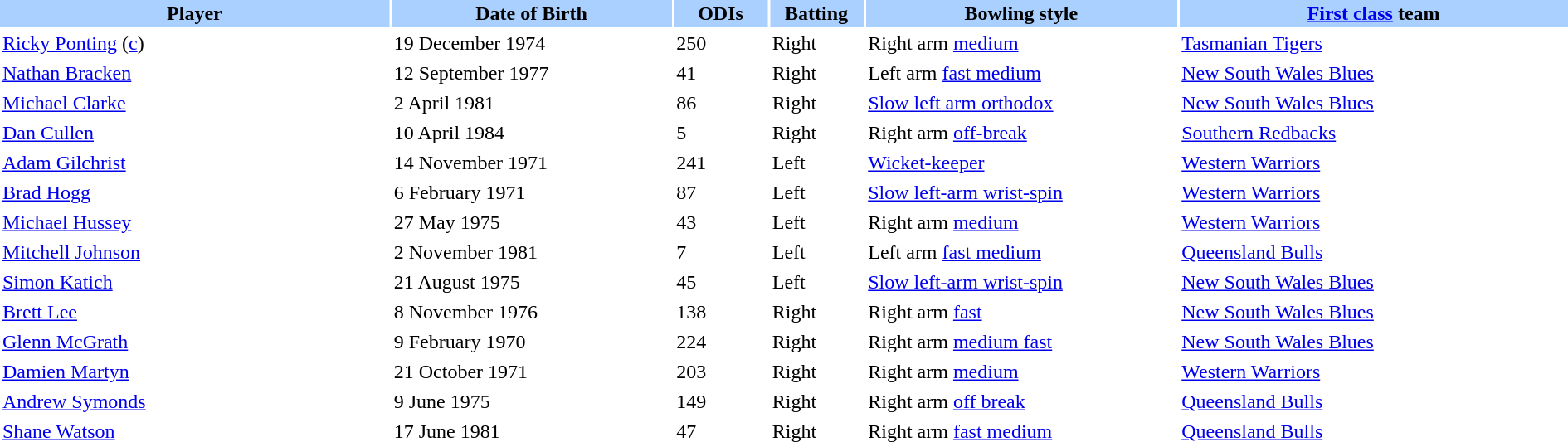<table border="0" cellspacing="2" cellpadding="2" style="width:100%;">
<tr style="background:#aad0ff;">
<th width=25%>Player</th>
<th width=18%>Date of Birth</th>
<th width=6%>ODIs</th>
<th width=6%>Batting</th>
<th width=20%>Bowling style</th>
<th width=25%><a href='#'>First class</a> team</th>
</tr>
<tr>
<td><a href='#'>Ricky Ponting</a> (<a href='#'>c</a>)</td>
<td>19 December 1974</td>
<td>250</td>
<td>Right</td>
<td>Right arm <a href='#'>medium</a></td>
<td><a href='#'>Tasmanian Tigers</a></td>
</tr>
<tr>
<td><a href='#'>Nathan Bracken</a></td>
<td>12 September 1977</td>
<td>41</td>
<td>Right</td>
<td>Left arm <a href='#'>fast medium</a></td>
<td><a href='#'>New South Wales Blues</a></td>
</tr>
<tr>
<td><a href='#'>Michael Clarke</a></td>
<td>2 April 1981</td>
<td>86</td>
<td>Right</td>
<td><a href='#'>Slow left arm orthodox</a></td>
<td><a href='#'>New South Wales Blues</a></td>
</tr>
<tr>
<td><a href='#'>Dan Cullen</a></td>
<td>10 April 1984</td>
<td>5</td>
<td>Right</td>
<td>Right arm <a href='#'>off-break</a></td>
<td><a href='#'>Southern Redbacks</a></td>
</tr>
<tr>
<td><a href='#'>Adam Gilchrist</a></td>
<td>14 November 1971</td>
<td>241</td>
<td>Left</td>
<td><a href='#'>Wicket-keeper</a></td>
<td><a href='#'>Western Warriors</a></td>
</tr>
<tr>
<td><a href='#'>Brad Hogg</a></td>
<td>6 February 1971</td>
<td>87</td>
<td>Left</td>
<td><a href='#'>Slow left-arm wrist-spin</a></td>
<td><a href='#'>Western Warriors</a></td>
</tr>
<tr>
<td><a href='#'>Michael Hussey</a></td>
<td>27 May 1975</td>
<td>43</td>
<td>Left</td>
<td>Right arm <a href='#'>medium</a></td>
<td><a href='#'>Western Warriors</a></td>
</tr>
<tr>
<td><a href='#'>Mitchell Johnson</a></td>
<td>2 November 1981</td>
<td>7</td>
<td>Left</td>
<td>Left arm <a href='#'>fast medium</a></td>
<td><a href='#'>Queensland Bulls</a></td>
</tr>
<tr>
<td><a href='#'>Simon Katich</a></td>
<td>21 August 1975</td>
<td>45</td>
<td>Left</td>
<td><a href='#'>Slow left-arm wrist-spin</a></td>
<td><a href='#'>New South Wales Blues</a></td>
</tr>
<tr>
<td><a href='#'>Brett Lee</a></td>
<td>8 November 1976</td>
<td>138</td>
<td>Right</td>
<td>Right arm <a href='#'>fast</a></td>
<td><a href='#'>New South Wales Blues</a></td>
</tr>
<tr>
<td><a href='#'>Glenn McGrath</a></td>
<td>9 February 1970</td>
<td>224</td>
<td>Right</td>
<td>Right arm <a href='#'>medium fast</a></td>
<td><a href='#'>New South Wales Blues</a></td>
</tr>
<tr>
<td><a href='#'>Damien Martyn</a></td>
<td>21 October 1971</td>
<td>203</td>
<td>Right</td>
<td>Right arm <a href='#'>medium</a></td>
<td><a href='#'>Western Warriors</a></td>
</tr>
<tr>
<td><a href='#'>Andrew Symonds</a></td>
<td>9 June 1975</td>
<td>149</td>
<td>Right</td>
<td>Right arm <a href='#'>off break</a></td>
<td><a href='#'>Queensland Bulls</a></td>
</tr>
<tr>
<td><a href='#'>Shane Watson</a></td>
<td>17 June 1981</td>
<td>47</td>
<td>Right</td>
<td>Right arm <a href='#'>fast medium</a></td>
<td><a href='#'>Queensland Bulls</a></td>
</tr>
</table>
